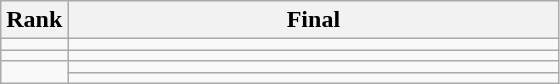<table class="wikitable">
<tr>
<th>Rank</th>
<th style="width: 20em">Final</th>
</tr>
<tr>
<td align="center"></td>
<td></td>
</tr>
<tr>
<td align="center"></td>
<td></td>
</tr>
<tr>
<td rowspan=2 align="center"></td>
<td></td>
</tr>
<tr>
<td></td>
</tr>
</table>
